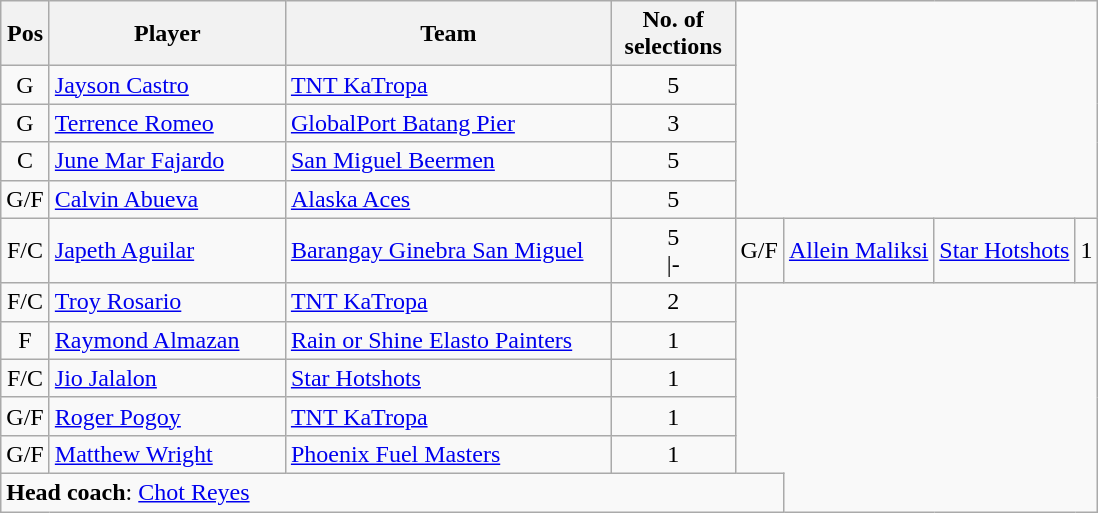<table class="wikitable" style="text-align:center">
<tr>
<th scope="col" width="25px">Pos</th>
<th scope="col" width="150px">Player</th>
<th scope="col" width="210px">Team</th>
<th scope="col" width="75px">No. of selections<br></th>
</tr>
<tr>
<td>G</td>
<td style="text-align:left"><a href='#'>Jayson Castro</a></td>
<td style="text-align:left"><a href='#'>TNT KaTropa</a></td>
<td>5</td>
</tr>
<tr>
<td>G</td>
<td style="text-align:left"><a href='#'>Terrence Romeo</a></td>
<td style="text-align:left"><a href='#'>GlobalPort Batang Pier</a></td>
<td>3</td>
</tr>
<tr>
<td>C</td>
<td style="text-align:left"><a href='#'>June Mar Fajardo</a></td>
<td style="text-align:left"><a href='#'>San Miguel Beermen</a></td>
<td>5</td>
</tr>
<tr>
<td>G/F</td>
<td style="text-align:left"><a href='#'>Calvin Abueva</a></td>
<td style="text-align:left"><a href='#'>Alaska Aces</a></td>
<td>5</td>
</tr>
<tr>
<td>F/C</td>
<td style="text-align:left"><a href='#'>Japeth Aguilar</a></td>
<td style="text-align:left"><a href='#'>Barangay Ginebra San Miguel</a></td>
<td>5<br>|-</td>
<td>G/F</td>
<td style="text-align:left"><a href='#'>Allein Maliksi</a></td>
<td style="text-align:left"><a href='#'>Star Hotshots</a></td>
<td>1</td>
</tr>
<tr>
<td>F/C</td>
<td style="text-align:left"><a href='#'>Troy Rosario</a></td>
<td style="text-align:left"><a href='#'>TNT KaTropa</a></td>
<td>2</td>
</tr>
<tr>
<td>F</td>
<td style="text-align:left"><a href='#'>Raymond Almazan</a></td>
<td style="text-align:left"><a href='#'>Rain or Shine Elasto Painters</a></td>
<td>1</td>
</tr>
<tr>
<td>F/C</td>
<td style="text-align:left"><a href='#'>Jio Jalalon</a></td>
<td style="text-align:left"><a href='#'>Star Hotshots</a></td>
<td>1</td>
</tr>
<tr>
<td>G/F</td>
<td style="text-align:left"><a href='#'>Roger Pogoy</a></td>
<td style="text-align:left"><a href='#'>TNT KaTropa</a></td>
<td>1</td>
</tr>
<tr>
<td>G/F</td>
<td style="text-align:left"><a href='#'> Matthew Wright</a></td>
<td style="text-align:left"><a href='#'>Phoenix Fuel Masters</a></td>
<td>1</td>
</tr>
<tr>
<td style="text-align:left" colspan="5"><strong>Head coach</strong>: <a href='#'>Chot Reyes</a></td>
</tr>
</table>
